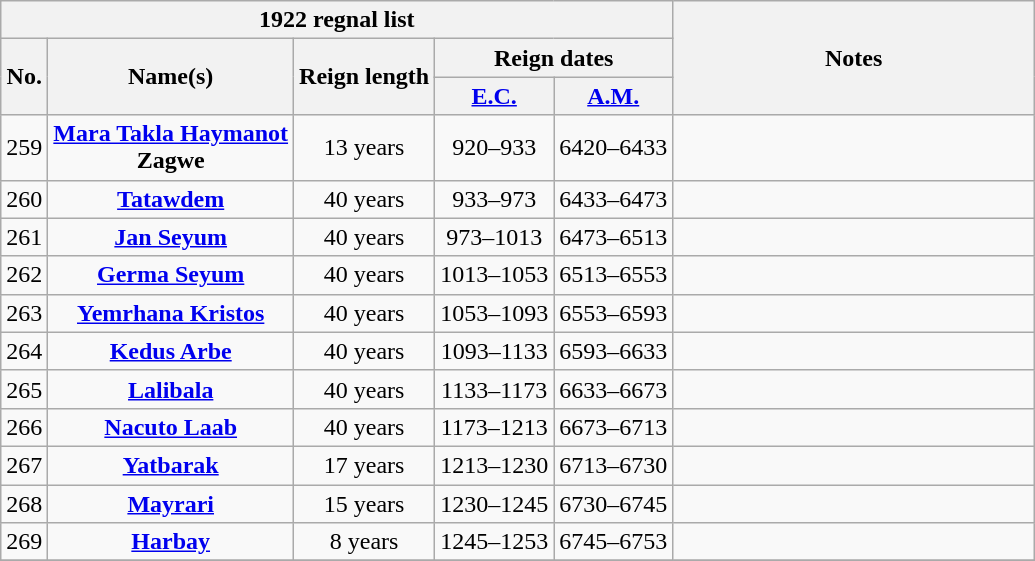<table class="wikitable" style="text-align:center;">
<tr>
<th colspan="5">1922 regnal list</th>
<th rowspan="3" width="35%">Notes</th>
</tr>
<tr>
<th rowspan="2">No.<br></th>
<th rowspan="2">Name(s)<br></th>
<th rowspan="2">Reign length<br></th>
<th colspan="2">Reign dates</th>
</tr>
<tr>
<th><a href='#'>E.C.</a></th>
<th><a href='#'>A.M.</a></th>
</tr>
<tr>
<td>259</td>
<td><strong><a href='#'>Mara Takla Haymanot</a></strong><br><strong>Zagwe</strong></td>
<td>13 years</td>
<td>920–933</td>
<td>6420–6433</td>
<td><br></td>
</tr>
<tr>
<td>260</td>
<td><strong><a href='#'>Tatawdem</a></strong></td>
<td>40 years</td>
<td>933–973</td>
<td>6433–6473</td>
<td><br></td>
</tr>
<tr>
<td>261</td>
<td><strong><a href='#'>Jan Seyum</a></strong></td>
<td>40 years</td>
<td>973–1013</td>
<td>6473–6513</td>
<td><br></td>
</tr>
<tr>
<td>262</td>
<td><strong><a href='#'>Germa Seyum</a></strong></td>
<td>40 years</td>
<td>1013–1053</td>
<td>6513–6553</td>
<td><br></td>
</tr>
<tr>
<td>263</td>
<td><strong><a href='#'>Yemrhana Kristos</a></strong></td>
<td>40 years</td>
<td>1053–1093</td>
<td>6553–6593</td>
<td><br></td>
</tr>
<tr>
<td>264</td>
<td><strong><a href='#'>Kedus Arbe</a></strong></td>
<td>40 years</td>
<td>1093–1133</td>
<td>6593–6633</td>
<td><br></td>
</tr>
<tr>
<td>265</td>
<td><strong><a href='#'>Lalibala</a></strong></td>
<td>40 years</td>
<td>1133–1173</td>
<td>6633–6673</td>
<td><br></td>
</tr>
<tr>
<td>266</td>
<td><strong><a href='#'>Nacuto Laab</a></strong></td>
<td>40 years</td>
<td>1173–1213</td>
<td>6673–6713</td>
<td><br></td>
</tr>
<tr>
<td>267</td>
<td><strong><a href='#'>Yatbarak</a></strong></td>
<td>17 years</td>
<td>1213–1230</td>
<td>6713–6730</td>
<td><br></td>
</tr>
<tr>
<td>268</td>
<td><strong><a href='#'>Mayrari</a></strong></td>
<td>15 years</td>
<td>1230–1245</td>
<td>6730–6745</td>
<td><br></td>
</tr>
<tr>
<td>269</td>
<td><strong><a href='#'>Harbay</a></strong></td>
<td>8 years</td>
<td>1245–1253</td>
<td>6745–6753</td>
<td><br></td>
</tr>
<tr>
</tr>
</table>
